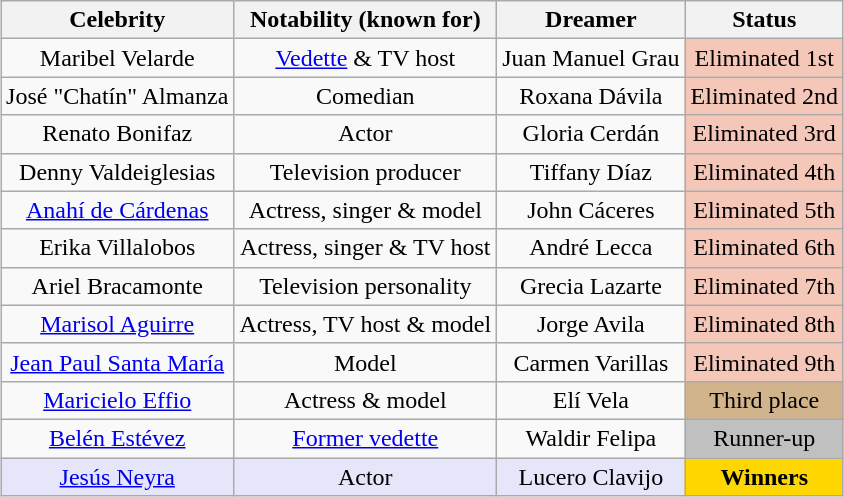<table class= "wikitable sortable" style="text-align: center; margin:auto; align: center">
<tr>
<th>Celebrity</th>
<th>Notability (known for)</th>
<th>Dreamer</th>
<th>Status</th>
</tr>
<tr>
<td>Maribel Velarde</td>
<td><a href='#'>Vedette</a> & TV host</td>
<td>Juan Manuel Grau</td>
<td style="background:#f4c7b8;">Eliminated 1st<br></td>
</tr>
<tr>
<td>José "Chatín" Almanza</td>
<td>Comedian</td>
<td>Roxana Dávila</td>
<td style="background:#f4c7b8;">Eliminated 2nd<br></td>
</tr>
<tr>
<td>Renato Bonifaz</td>
<td>Actor</td>
<td>Gloria Cerdán</td>
<td style="background:#f4c7b8;">Eliminated 3rd<br></td>
</tr>
<tr>
<td>Denny Valdeiglesias</td>
<td>Television producer</td>
<td>Tiffany Díaz</td>
<td style="background:#f4c7b8;">Eliminated 4th<br></td>
</tr>
<tr>
<td><a href='#'>Anahí de Cárdenas</a></td>
<td>Actress, singer & model</td>
<td>John Cáceres</td>
<td style="background:#f4c7b8;">Eliminated 5th<br></td>
</tr>
<tr>
<td>Erika Villalobos</td>
<td>Actress, singer & TV host</td>
<td>André Lecca</td>
<td style="background:#f4c7b8;">Eliminated 6th<br></td>
</tr>
<tr>
<td>Ariel Bracamonte</td>
<td>Television personality</td>
<td>Grecia Lazarte</td>
<td style="background:#f4c7b8;">Eliminated 7th<br></td>
</tr>
<tr>
<td><a href='#'>Marisol Aguirre</a></td>
<td>Actress, TV host & model</td>
<td>Jorge Avila</td>
<td style="background:#f4c7b8;">Eliminated 8th<br></td>
</tr>
<tr>
<td><a href='#'>Jean Paul Santa María</a></td>
<td>Model</td>
<td>Carmen Varillas</td>
<td style="background:#f4c7b8;">Eliminated 9th<br></td>
</tr>
<tr>
<td><a href='#'>Maricielo Effio</a></td>
<td>Actress & model</td>
<td>Elí Vela</td>
<td style="background:tan;">Third place<br></td>
</tr>
<tr>
<td><a href='#'>Belén Estévez</a></td>
<td><a href='#'>Former vedette</a></td>
<td>Waldir Felipa</td>
<td style="background:silver;">Runner-up<br></td>
</tr>
<tr>
<td bgcolor=lavender><a href='#'>Jesús Neyra</a></td>
<td bgcolor=lavender>Actor</td>
<td bgcolor=lavender>Lucero Clavijo</td>
<td style="background:gold;"><strong>Winners</strong><br></td>
</tr>
</table>
